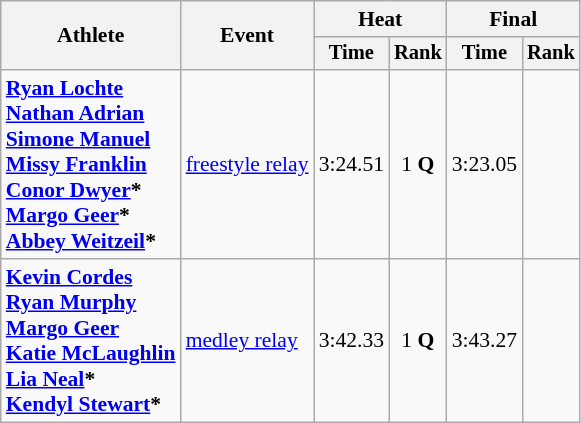<table class=wikitable style="font-size:90%">
<tr>
<th rowspan="2">Athlete</th>
<th rowspan="2">Event</th>
<th colspan="2">Heat</th>
<th colspan="2">Final</th>
</tr>
<tr style="font-size:95%">
<th>Time</th>
<th>Rank</th>
<th>Time</th>
<th>Rank</th>
</tr>
<tr align=center>
<td align=left><strong><a href='#'>Ryan Lochte</a><br><a href='#'>Nathan Adrian</a><br><a href='#'>Simone Manuel</a><br><a href='#'>Missy Franklin</a><br><a href='#'>Conor Dwyer</a>*<br><a href='#'>Margo Geer</a>*<br><a href='#'>Abbey Weitzeil</a>*</strong></td>
<td align=left><a href='#'> freestyle relay</a></td>
<td>3:24.51</td>
<td>1 <strong>Q</strong></td>
<td>3:23.05 </td>
<td></td>
</tr>
<tr align=center>
<td align=left><strong><a href='#'>Kevin Cordes</a><br><a href='#'>Ryan Murphy</a><br><a href='#'>Margo Geer</a><br><a href='#'>Katie McLaughlin</a><br><a href='#'>Lia Neal</a>*<br><a href='#'>Kendyl Stewart</a>*</strong></td>
<td align=left><a href='#'> medley relay</a></td>
<td>3:42.33 </td>
<td>1 <strong>Q</strong></td>
<td>3:43.27</td>
<td></td>
</tr>
</table>
